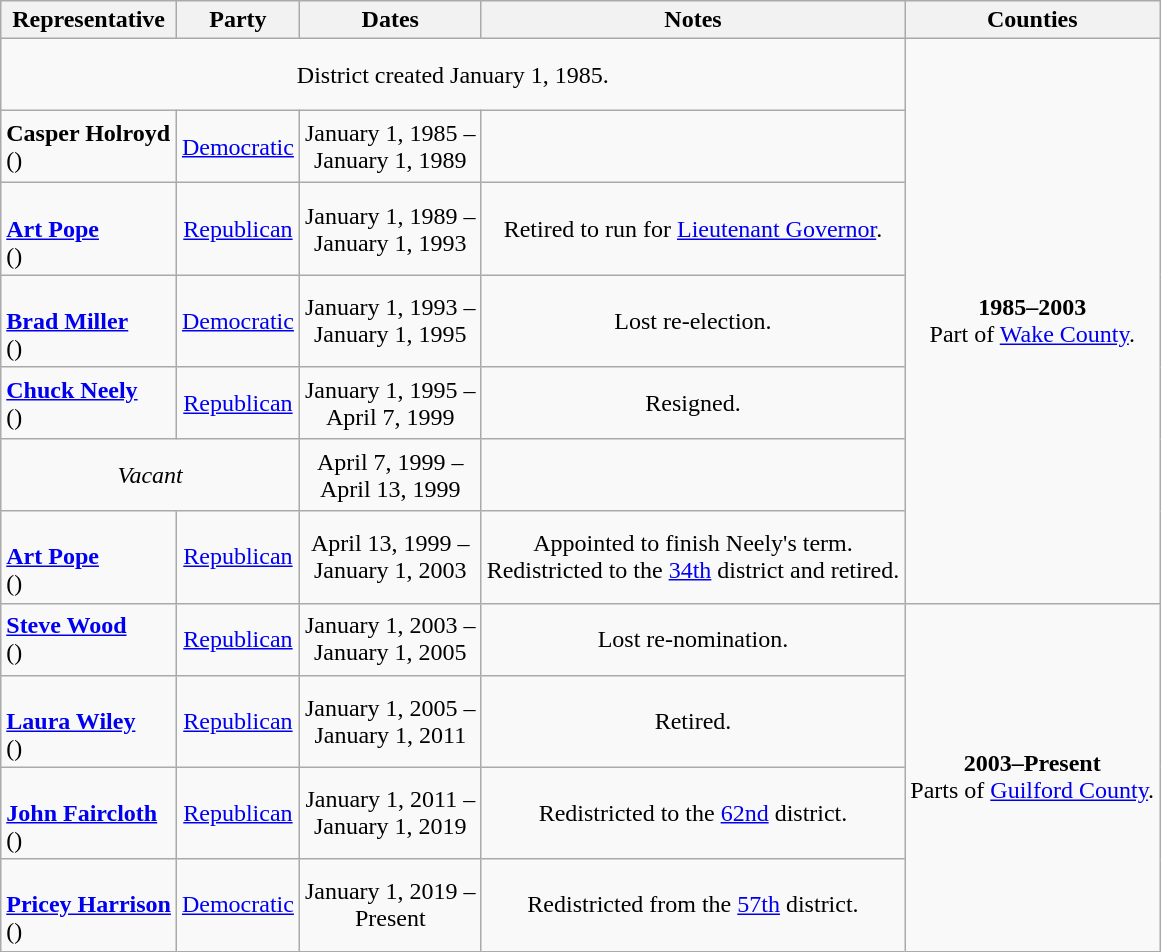<table class=wikitable style="text-align:center">
<tr>
<th>Representative</th>
<th>Party</th>
<th>Dates</th>
<th>Notes</th>
<th>Counties</th>
</tr>
<tr style="height:3em">
<td colspan=4>District created January 1, 1985.</td>
<td rowspan=7><strong>1985–2003</strong> <br> Part of <a href='#'>Wake County</a>.</td>
</tr>
<tr style="height:3em">
<td align=left><strong>Casper Holroyd</strong><br>()</td>
<td><a href='#'>Democratic</a></td>
<td nowrap>January 1, 1985 – <br> January 1, 1989</td>
<td></td>
</tr>
<tr style="height:3em">
<td align=left><br><strong><a href='#'>Art Pope</a></strong><br>()</td>
<td><a href='#'>Republican</a></td>
<td nowrap>January 1, 1989 – <br> January 1, 1993</td>
<td>Retired to run for <a href='#'>Lieutenant Governor</a>.</td>
</tr>
<tr style="height:3em">
<td align=left><br><strong><a href='#'>Brad Miller</a></strong><br>()</td>
<td><a href='#'>Democratic</a></td>
<td nowrap>January 1, 1993 – <br> January 1, 1995</td>
<td>Lost re-election.</td>
</tr>
<tr style="height:3em">
<td align=left><strong><a href='#'>Chuck Neely</a></strong><br>()</td>
<td><a href='#'>Republican</a></td>
<td nowrap>January 1, 1995 – <br> April 7, 1999</td>
<td>Resigned.</td>
</tr>
<tr style="height:3em">
<td colspan=2><em>Vacant</em></td>
<td nowrap>April 7, 1999 – <br> April 13, 1999</td>
<td></td>
</tr>
<tr style="height:3em">
<td align=left><br><strong><a href='#'>Art Pope</a></strong><br>()</td>
<td><a href='#'>Republican</a></td>
<td nowrap>April 13, 1999 – <br> January 1, 2003</td>
<td>Appointed to finish Neely's term. <br> Redistricted to the <a href='#'>34th</a> district and retired.</td>
</tr>
<tr style="height:3em">
<td align=left><strong><a href='#'>Steve Wood</a></strong><br>()</td>
<td><a href='#'>Republican</a></td>
<td nowrap>January 1, 2003 – <br> January 1, 2005</td>
<td>Lost re-nomination.</td>
<td rowspan=4><strong>2003–Present</strong> <br> Parts of <a href='#'>Guilford County</a>.<br></td>
</tr>
<tr style="height:3em">
<td align=left><br><strong><a href='#'>Laura Wiley</a></strong><br>()</td>
<td><a href='#'>Republican</a></td>
<td nowrap>January 1, 2005 – <br> January 1, 2011</td>
<td>Retired.</td>
</tr>
<tr style="height:3em">
<td align=left><br><strong><a href='#'>John Faircloth</a></strong><br>()</td>
<td><a href='#'>Republican</a></td>
<td nowrap>January 1, 2011 – <br> January 1, 2019</td>
<td>Redistricted to the <a href='#'>62nd</a> district.</td>
</tr>
<tr style="height:3em">
<td align=left><br><strong><a href='#'>Pricey Harrison</a></strong><br>()</td>
<td><a href='#'>Democratic</a></td>
<td nowrap>January 1, 2019 – <br> Present</td>
<td>Redistricted from the <a href='#'>57th</a> district.</td>
</tr>
</table>
